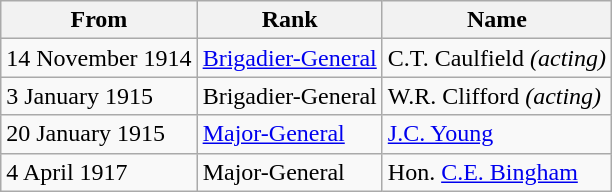<table class="wikitable">
<tr>
<th>From</th>
<th>Rank</th>
<th>Name</th>
</tr>
<tr>
<td>14 November 1914</td>
<td><a href='#'>Brigadier-General</a></td>
<td>C.T. Caulfield <em>(acting)</em></td>
</tr>
<tr>
<td>3 January 1915</td>
<td>Brigadier-General</td>
<td>W.R. Clifford <em>(acting)</em></td>
</tr>
<tr>
<td>20 January 1915</td>
<td><a href='#'>Major-General</a></td>
<td><a href='#'>J.C. Young</a></td>
</tr>
<tr>
<td>4 April 1917</td>
<td>Major-General</td>
<td>Hon. <a href='#'>C.E. Bingham</a></td>
</tr>
</table>
